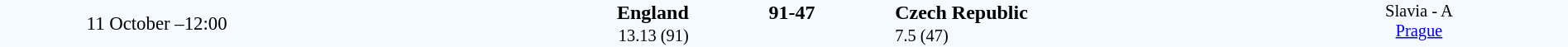<table style="width: 100%; background:#F5FAFF;" cellspacing="0">
<tr>
<td style=font-size:95% align=center rowspan=3 width=20%>11 October –12:00</td>
</tr>
<tr>
<td width=24% align=right><strong>England</strong></td>
<td align=center width=13%><strong>91-47</strong></td>
<td width=24%><strong>Czech Republic</strong></td>
<td style=font-size:85% rowspan=3 valign=top align=center>Slavia - A <br><a href='#'>Prague</a></td>
</tr>
<tr style=font-size:85%>
<td align=right>13.13 (91)</td>
<td align=center></td>
<td>7.5 (47)</td>
</tr>
</table>
